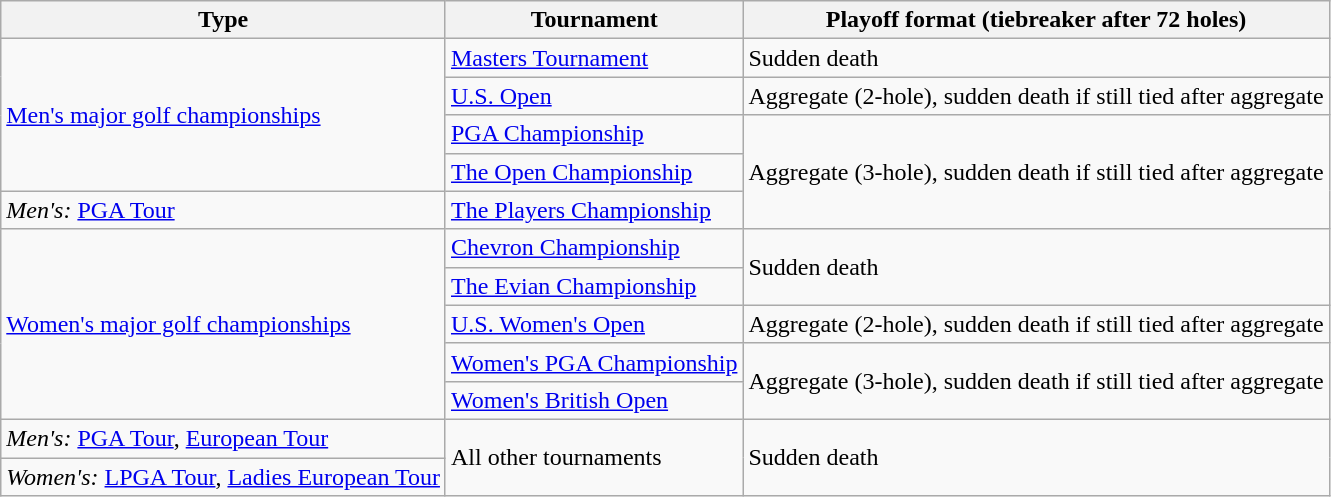<table class="wikitable">
<tr>
<th>Type</th>
<th>Tournament</th>
<th>Playoff format (tiebreaker after 72 holes)</th>
</tr>
<tr>
<td rowspan="4"><a href='#'>Men's major golf championships</a></td>
<td><a href='#'>Masters Tournament</a></td>
<td>Sudden death</td>
</tr>
<tr>
<td><a href='#'>U.S. Open</a></td>
<td>Aggregate (2-hole), sudden death if still tied after aggregate</td>
</tr>
<tr>
<td><a href='#'>PGA Championship</a></td>
<td rowspan="3">Aggregate (3-hole), sudden death if still tied after aggregate</td>
</tr>
<tr>
<td><a href='#'>The Open Championship</a></td>
</tr>
<tr>
<td><em>Men's:</em> <a href='#'>PGA Tour</a></td>
<td><a href='#'>The Players Championship</a></td>
</tr>
<tr>
<td rowspan=5><a href='#'>Women's major golf championships</a></td>
<td><a href='#'>Chevron Championship</a></td>
<td rowspan=2>Sudden death</td>
</tr>
<tr>
<td><a href='#'>The Evian Championship</a></td>
</tr>
<tr>
<td><a href='#'>U.S. Women's Open</a></td>
<td>Aggregate (2-hole), sudden death if still tied after aggregate</td>
</tr>
<tr>
<td><a href='#'>Women's PGA Championship</a></td>
<td rowspan="2">Aggregate (3-hole), sudden death if still tied after aggregate</td>
</tr>
<tr>
<td><a href='#'>Women's British Open</a></td>
</tr>
<tr>
<td><em>Men's:</em> <a href='#'>PGA Tour</a>, <a href='#'>European Tour</a></td>
<td rowspan="2">All other tournaments</td>
<td rowspan="2">Sudden death</td>
</tr>
<tr>
<td><em>Women's:</em> <a href='#'>LPGA Tour</a>, <a href='#'>Ladies European Tour</a></td>
</tr>
</table>
